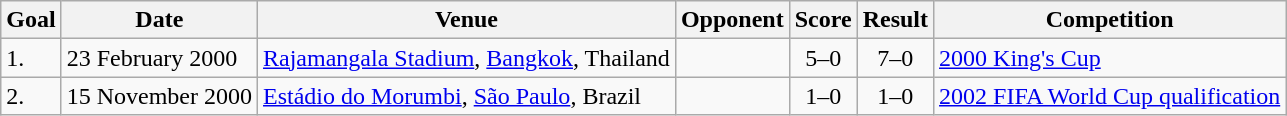<table class="wikitable sortable">
<tr>
<th>Goal</th>
<th>Date</th>
<th>Venue</th>
<th>Opponent</th>
<th>Score</th>
<th>Result</th>
<th>Competition</th>
</tr>
<tr>
<td>1.</td>
<td>23 February 2000</td>
<td><a href='#'>Rajamangala Stadium</a>, <a href='#'>Bangkok</a>, Thailand</td>
<td></td>
<td align="center">5–0</td>
<td align="center">7–0</td>
<td><a href='#'>2000 King's Cup</a></td>
</tr>
<tr>
<td>2.</td>
<td>15 November 2000</td>
<td><a href='#'>Estádio do Morumbi</a>, <a href='#'>São Paulo</a>, Brazil</td>
<td></td>
<td align="center">1–0</td>
<td align="center">1–0</td>
<td><a href='#'>2002 FIFA World Cup qualification</a></td>
</tr>
</table>
